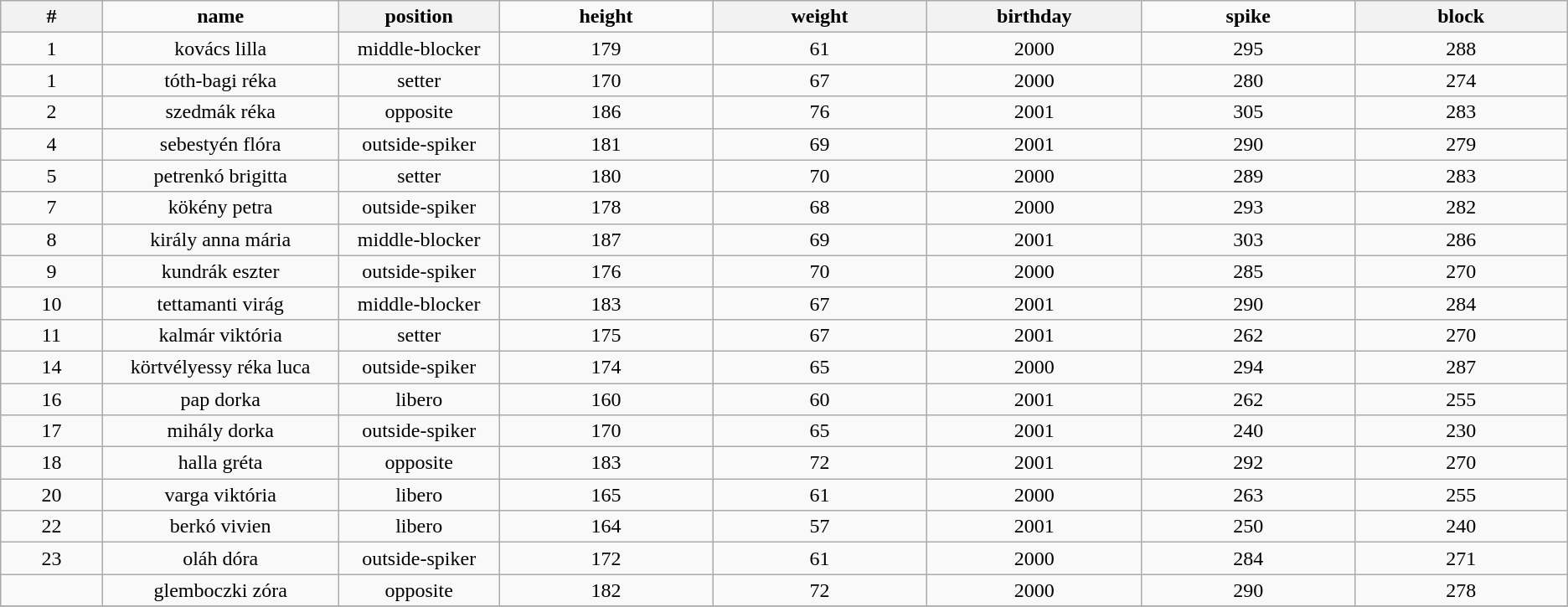<table class="wikitable sortable" style="text-align:center;">
<tr>
<th style="width:5em">#</th>
<td style="width:12em"><strong>name</strong></td>
<th style="width:8em"><strong>position</strong></th>
<td style="width:11em"><strong>height</strong></td>
<th style="width:11em"><strong>weight</strong></th>
<th style="width:11em"><strong>birthday</strong></th>
<td style="width:11em"><strong>spike</strong></td>
<th style="width:11em"><strong>block</strong></th>
</tr>
<tr>
<td>1</td>
<td>kovács lilla</td>
<td>middle-blocker</td>
<td>179</td>
<td>61</td>
<td>2000</td>
<td>295</td>
<td>288</td>
</tr>
<tr>
<td>1</td>
<td>tóth-bagi réka</td>
<td>setter</td>
<td>170</td>
<td>67</td>
<td>2000</td>
<td>280</td>
<td>274</td>
</tr>
<tr>
<td>2</td>
<td>szedmák réka</td>
<td>opposite</td>
<td>186</td>
<td>76</td>
<td>2001</td>
<td>305</td>
<td>283</td>
</tr>
<tr>
<td>4</td>
<td>sebestyén flóra</td>
<td>outside-spiker</td>
<td>181</td>
<td>69</td>
<td>2001</td>
<td>290</td>
<td>279</td>
</tr>
<tr>
<td>5</td>
<td>petrenkó brigitta</td>
<td>setter</td>
<td>180</td>
<td>70</td>
<td>2000</td>
<td>289</td>
<td>283</td>
</tr>
<tr>
<td>7</td>
<td>kökény petra</td>
<td>outside-spiker</td>
<td>178</td>
<td>68</td>
<td>2000</td>
<td>293</td>
<td>282</td>
</tr>
<tr>
<td>8</td>
<td>király anna mária</td>
<td>middle-blocker</td>
<td>187</td>
<td>69</td>
<td>2001</td>
<td>303</td>
<td>286</td>
</tr>
<tr>
<td>9</td>
<td>kundrák eszter</td>
<td>outside-spiker</td>
<td>176</td>
<td>70</td>
<td>2000</td>
<td>285</td>
<td>270</td>
</tr>
<tr>
<td>10</td>
<td>tettamanti virág</td>
<td>middle-blocker</td>
<td>183</td>
<td>67</td>
<td>2001</td>
<td>290</td>
<td>284</td>
</tr>
<tr>
<td>11</td>
<td>kalmár viktória</td>
<td>setter</td>
<td>175</td>
<td>67</td>
<td>2001</td>
<td>262</td>
<td>270</td>
</tr>
<tr>
<td>14</td>
<td>körtvélyessy réka luca</td>
<td>outside-spiker</td>
<td>174</td>
<td>65</td>
<td>2000</td>
<td>294</td>
<td>287</td>
</tr>
<tr>
<td>16</td>
<td>pap dorka</td>
<td>libero</td>
<td>160</td>
<td>60</td>
<td>2001</td>
<td>262</td>
<td>255</td>
</tr>
<tr>
<td>17</td>
<td>mihály dorka</td>
<td>outside-spiker</td>
<td>170</td>
<td>65</td>
<td>2001</td>
<td>240</td>
<td>230</td>
</tr>
<tr>
<td>18</td>
<td>halla gréta</td>
<td>opposite</td>
<td>183</td>
<td>72</td>
<td>2001</td>
<td>292</td>
<td>270</td>
</tr>
<tr>
<td>20</td>
<td>varga viktória</td>
<td>libero</td>
<td>165</td>
<td>61</td>
<td>2000</td>
<td>263</td>
<td>255</td>
</tr>
<tr>
<td>22</td>
<td>berkó vivien</td>
<td>libero</td>
<td>164</td>
<td>57</td>
<td>2001</td>
<td>250</td>
<td>240</td>
</tr>
<tr>
<td>23</td>
<td>oláh dóra</td>
<td>outside-spiker</td>
<td>172</td>
<td>61</td>
<td>2000</td>
<td>284</td>
<td>271</td>
</tr>
<tr>
<td></td>
<td>glemboczki zóra</td>
<td>opposite</td>
<td>182</td>
<td>72</td>
<td>2000</td>
<td>290</td>
<td>278</td>
</tr>
<tr>
</tr>
</table>
